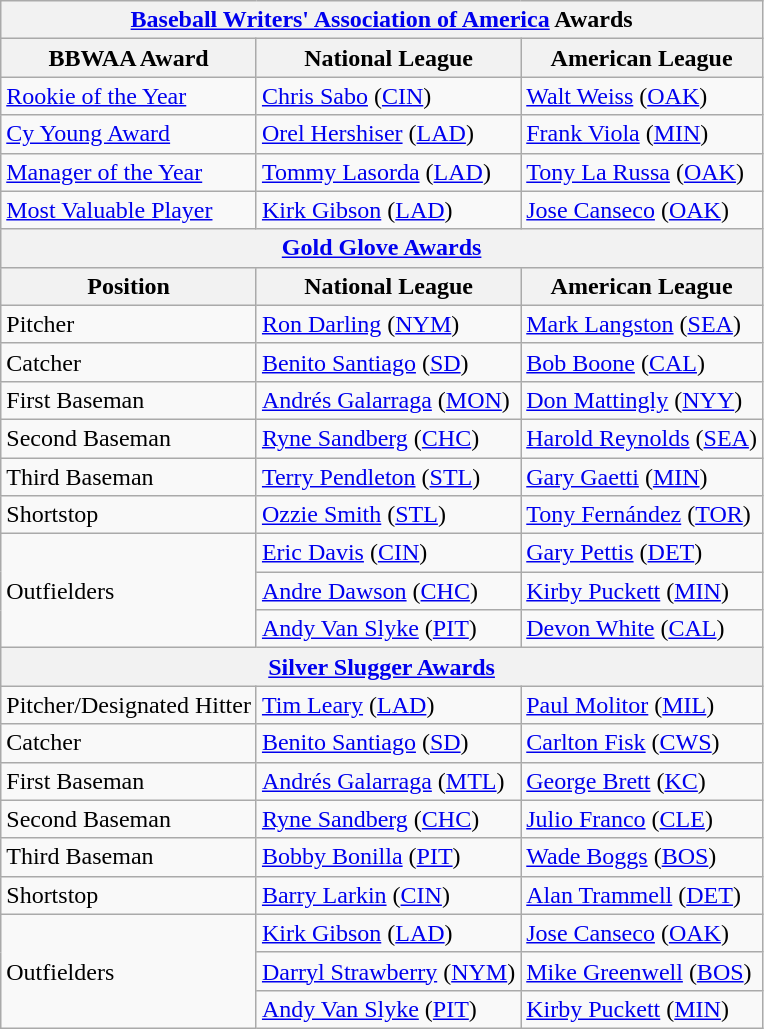<table class="wikitable">
<tr>
<th colspan="3"><a href='#'>Baseball Writers' Association of America</a> Awards</th>
</tr>
<tr>
<th>BBWAA Award</th>
<th>National League</th>
<th>American League</th>
</tr>
<tr>
<td><a href='#'>Rookie of the Year</a></td>
<td><a href='#'>Chris Sabo</a> (<a href='#'>CIN</a>)</td>
<td><a href='#'>Walt Weiss</a> (<a href='#'>OAK</a>)</td>
</tr>
<tr>
<td><a href='#'>Cy Young Award</a></td>
<td><a href='#'>Orel Hershiser</a> (<a href='#'>LAD</a>)</td>
<td><a href='#'>Frank Viola</a> (<a href='#'>MIN</a>)</td>
</tr>
<tr>
<td><a href='#'>Manager of the Year</a></td>
<td><a href='#'>Tommy Lasorda</a> (<a href='#'>LAD</a>)</td>
<td><a href='#'>Tony La Russa</a> (<a href='#'>OAK</a>)</td>
</tr>
<tr>
<td><a href='#'>Most Valuable Player</a></td>
<td><a href='#'>Kirk Gibson</a> (<a href='#'>LAD</a>)</td>
<td><a href='#'>Jose Canseco</a> (<a href='#'>OAK</a>)</td>
</tr>
<tr>
<th colspan="3"><a href='#'>Gold Glove Awards</a></th>
</tr>
<tr>
<th>Position</th>
<th>National League</th>
<th>American League</th>
</tr>
<tr>
<td>Pitcher</td>
<td><a href='#'>Ron Darling</a> (<a href='#'>NYM</a>)</td>
<td><a href='#'>Mark Langston</a> (<a href='#'>SEA</a>)</td>
</tr>
<tr>
<td>Catcher</td>
<td><a href='#'>Benito Santiago</a> (<a href='#'>SD</a>)</td>
<td><a href='#'>Bob Boone</a> (<a href='#'>CAL</a>)</td>
</tr>
<tr>
<td>First Baseman</td>
<td><a href='#'>Andrés Galarraga</a> (<a href='#'>MON</a>)</td>
<td><a href='#'>Don Mattingly</a> (<a href='#'>NYY</a>)</td>
</tr>
<tr>
<td>Second Baseman</td>
<td><a href='#'>Ryne Sandberg</a> (<a href='#'>CHC</a>)</td>
<td><a href='#'>Harold Reynolds</a> (<a href='#'>SEA</a>)</td>
</tr>
<tr>
<td>Third Baseman</td>
<td><a href='#'>Terry Pendleton</a> (<a href='#'>STL</a>)</td>
<td><a href='#'>Gary Gaetti</a> (<a href='#'>MIN</a>)</td>
</tr>
<tr>
<td>Shortstop</td>
<td><a href='#'>Ozzie Smith</a> (<a href='#'>STL</a>)</td>
<td><a href='#'>Tony Fernández</a> (<a href='#'>TOR</a>)</td>
</tr>
<tr>
<td rowspan="3">Outfielders</td>
<td><a href='#'>Eric Davis</a> (<a href='#'>CIN</a>)</td>
<td><a href='#'>Gary Pettis</a> (<a href='#'>DET</a>)</td>
</tr>
<tr>
<td><a href='#'>Andre Dawson</a> (<a href='#'>CHC</a>)</td>
<td><a href='#'>Kirby Puckett</a> (<a href='#'>MIN</a>)</td>
</tr>
<tr>
<td><a href='#'>Andy Van Slyke</a> (<a href='#'>PIT</a>)</td>
<td><a href='#'>Devon White</a>  (<a href='#'>CAL</a>)</td>
</tr>
<tr>
<th colspan="3"><a href='#'>Silver Slugger Awards</a></th>
</tr>
<tr>
<td>Pitcher/Designated Hitter</td>
<td><a href='#'>Tim Leary</a> (<a href='#'>LAD</a>)</td>
<td><a href='#'>Paul Molitor</a> (<a href='#'>MIL</a>)</td>
</tr>
<tr>
<td>Catcher</td>
<td><a href='#'>Benito Santiago</a> (<a href='#'>SD</a>)</td>
<td><a href='#'>Carlton Fisk</a> (<a href='#'>CWS</a>)</td>
</tr>
<tr>
<td>First Baseman</td>
<td><a href='#'>Andrés Galarraga</a> (<a href='#'>MTL</a>)</td>
<td><a href='#'>George Brett</a> (<a href='#'>KC</a>)</td>
</tr>
<tr>
<td>Second Baseman</td>
<td><a href='#'>Ryne Sandberg</a> (<a href='#'>CHC</a>)</td>
<td><a href='#'>Julio Franco</a> (<a href='#'>CLE</a>)</td>
</tr>
<tr>
<td>Third Baseman</td>
<td><a href='#'>Bobby Bonilla</a> (<a href='#'>PIT</a>)</td>
<td><a href='#'>Wade Boggs</a> (<a href='#'>BOS</a>)</td>
</tr>
<tr>
<td>Shortstop</td>
<td><a href='#'>Barry Larkin</a> (<a href='#'>CIN</a>)</td>
<td><a href='#'>Alan Trammell</a> (<a href='#'>DET</a>)</td>
</tr>
<tr>
<td rowspan="3">Outfielders</td>
<td><a href='#'>Kirk Gibson</a> (<a href='#'>LAD</a>)</td>
<td><a href='#'>Jose Canseco</a> (<a href='#'>OAK</a>)</td>
</tr>
<tr>
<td><a href='#'>Darryl Strawberry</a> (<a href='#'>NYM</a>)</td>
<td><a href='#'>Mike Greenwell</a> (<a href='#'>BOS</a>)</td>
</tr>
<tr>
<td><a href='#'>Andy Van Slyke</a> (<a href='#'>PIT</a>)</td>
<td><a href='#'>Kirby Puckett</a> (<a href='#'>MIN</a>)</td>
</tr>
</table>
